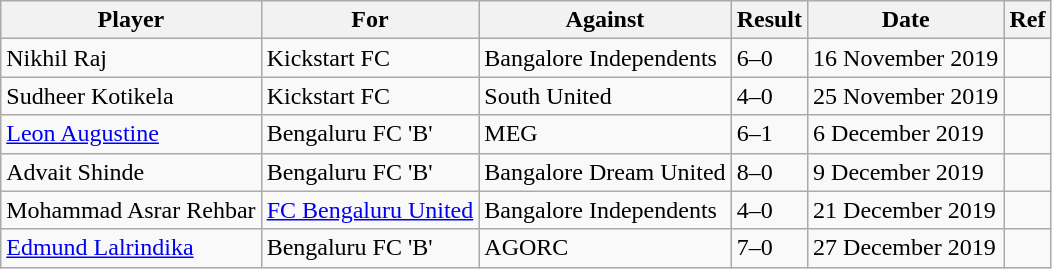<table class="wikitable">
<tr>
<th>Player</th>
<th>For</th>
<th>Against</th>
<th>Result</th>
<th>Date</th>
<th>Ref</th>
</tr>
<tr>
<td>Nikhil Raj</td>
<td>Kickstart FC</td>
<td>Bangalore Independents</td>
<td>6–0</td>
<td>16 November 2019</td>
<td></td>
</tr>
<tr>
<td>Sudheer Kotikela</td>
<td>Kickstart FC</td>
<td>South United</td>
<td>4–0</td>
<td>25 November 2019</td>
<td></td>
</tr>
<tr>
<td><a href='#'>Leon Augustine</a></td>
<td>Bengaluru FC 'B'</td>
<td>MEG</td>
<td>6–1</td>
<td>6 December 2019</td>
<td></td>
</tr>
<tr>
<td>Advait Shinde</td>
<td>Bengaluru FC 'B'</td>
<td>Bangalore Dream United</td>
<td>8–0</td>
<td>9 December 2019</td>
<td></td>
</tr>
<tr>
<td>Mohammad Asrar Rehbar</td>
<td><a href='#'>FC Bengaluru United</a></td>
<td>Bangalore Independents</td>
<td>4–0</td>
<td>21 December 2019</td>
<td></td>
</tr>
<tr>
<td><a href='#'>Edmund Lalrindika</a></td>
<td>Bengaluru FC 'B'</td>
<td>AGORC</td>
<td>7–0</td>
<td>27 December 2019</td>
<td></td>
</tr>
</table>
